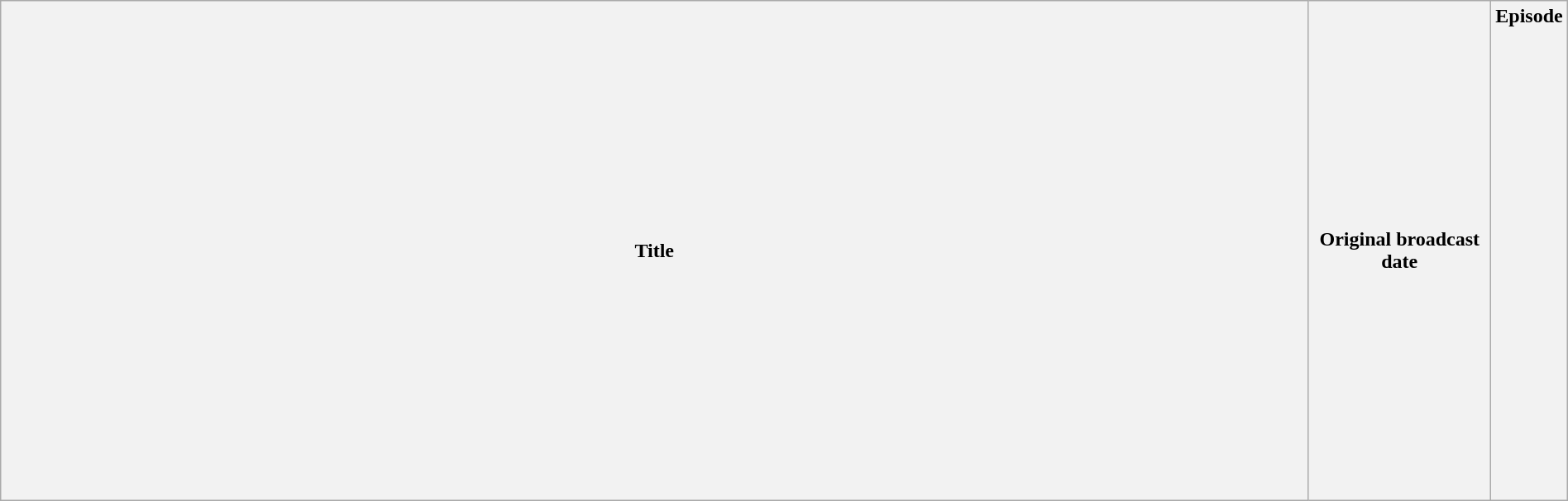<table class="wikitable plainrowheaders" style="width:100%; margin:auto;">
<tr>
<th>Title</th>
<th width="140">Original broadcast date</th>
<th width="40">Episode<br><br><br><br><br><br><br><br><br><br><br><br><br><br><br><br><br><br><br><br><br><br></th>
</tr>
</table>
